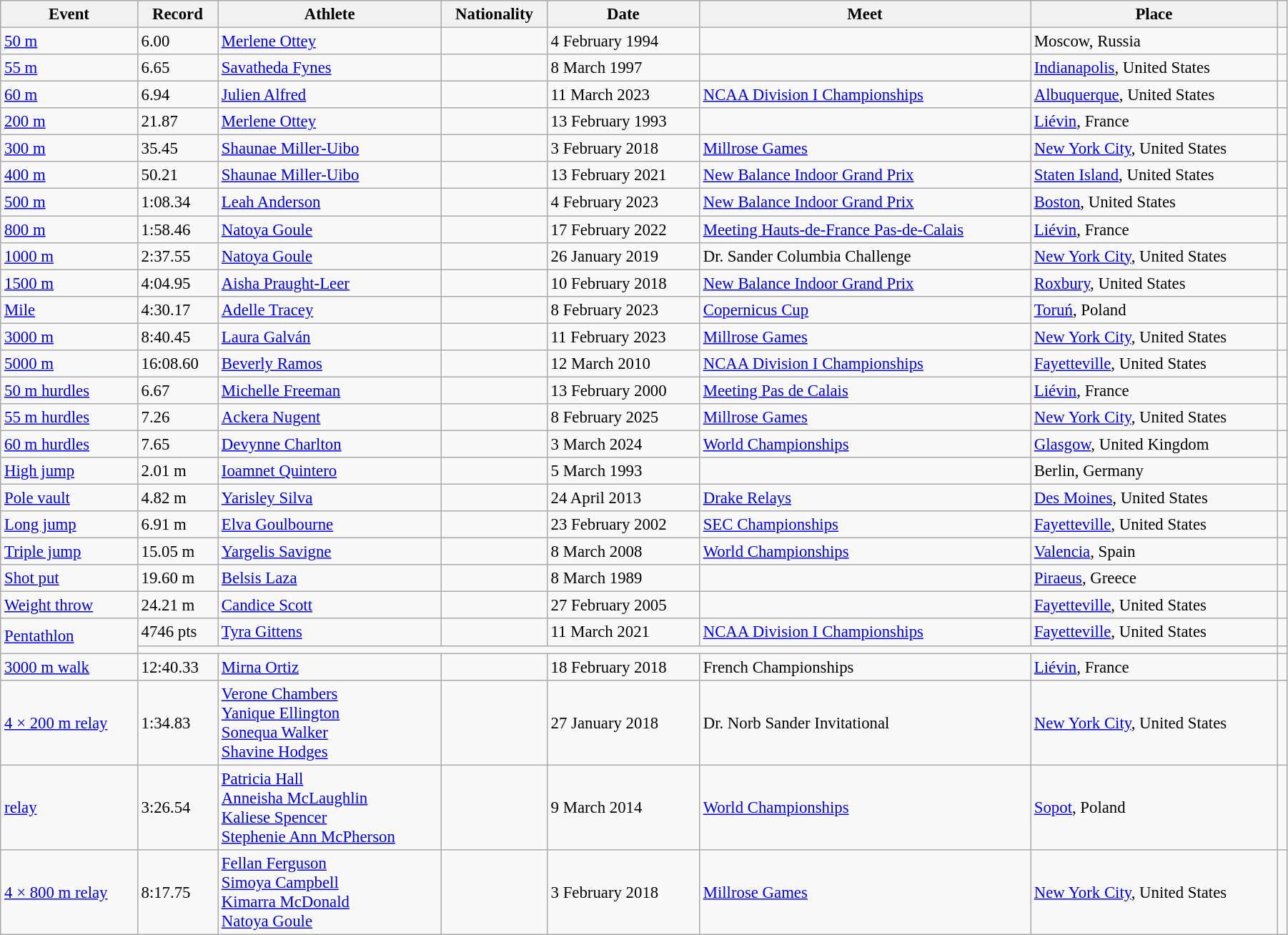<table class="wikitable" style="font-size:95%; width: 95%;">
<tr>
<th>Event</th>
<th>Record</th>
<th>Athlete</th>
<th>Nationality</th>
<th>Date</th>
<th>Meet</th>
<th>Place</th>
<th></th>
</tr>
<tr>
<td><a href='#'>50 m</a></td>
<td>6.00</td>
<td><a href='#'>Merlene Ottey</a></td>
<td></td>
<td>4 February 1994</td>
<td></td>
<td>Moscow, Russia</td>
<td></td>
</tr>
<tr>
<td><a href='#'>55 m</a></td>
<td>6.65</td>
<td><a href='#'>Savatheda Fynes</a></td>
<td></td>
<td>8 March 1997</td>
<td></td>
<td><a href='#'>Indianapolis</a>, United States</td>
<td></td>
</tr>
<tr>
<td><a href='#'>60 m</a></td>
<td>6.94 </td>
<td><a href='#'>Julien Alfred</a></td>
<td></td>
<td>11 March 2023</td>
<td><a href='#'>NCAA Division I Championships</a></td>
<td><a href='#'>Albuquerque</a>, United States</td>
<td></td>
</tr>
<tr>
<td><a href='#'>200 m</a></td>
<td>21.87</td>
<td><a href='#'>Merlene Ottey</a></td>
<td></td>
<td>13 February 1993</td>
<td></td>
<td><a href='#'>Liévin</a>, France</td>
<td></td>
</tr>
<tr>
<td><a href='#'>300 m</a></td>
<td>35.45</td>
<td><a href='#'>Shaunae Miller-Uibo</a></td>
<td></td>
<td>3 February 2018</td>
<td><a href='#'>Millrose Games</a></td>
<td><a href='#'>New York City</a>, United States</td>
<td></td>
</tr>
<tr>
<td><a href='#'>400 m</a></td>
<td>50.21</td>
<td><a href='#'>Shaunae Miller-Uibo</a></td>
<td></td>
<td>13 February 2021</td>
<td><a href='#'>New Balance Indoor Grand Prix</a></td>
<td><a href='#'>Staten Island</a>, United States</td>
<td></td>
</tr>
<tr>
<td><a href='#'>500 m</a></td>
<td>1:08.34</td>
<td><a href='#'>Leah Anderson</a></td>
<td></td>
<td>4 February 2023</td>
<td><a href='#'>New Balance Indoor Grand Prix</a></td>
<td><a href='#'>Boston</a>, United States</td>
<td></td>
</tr>
<tr>
<td><a href='#'>800 m</a></td>
<td>1:58.46</td>
<td><a href='#'>Natoya Goule</a></td>
<td></td>
<td>17 February 2022</td>
<td><a href='#'>Meeting Hauts-de-France Pas-de-Calais</a></td>
<td><a href='#'>Liévin</a>, France</td>
<td></td>
</tr>
<tr>
<td><a href='#'>1000 m</a></td>
<td>2:37.55</td>
<td><a href='#'>Natoya Goule</a></td>
<td></td>
<td>26 January 2019</td>
<td>Dr. Sander Columbia Challenge</td>
<td><a href='#'>New York City</a>, United States</td>
<td></td>
</tr>
<tr>
<td><a href='#'>1500 m</a></td>
<td>4:04.95</td>
<td><a href='#'>Aisha Praught-Leer</a></td>
<td></td>
<td>10 February 2018</td>
<td><a href='#'>New Balance Indoor Grand Prix</a></td>
<td><a href='#'>Roxbury</a>, United States</td>
<td></td>
</tr>
<tr>
<td><a href='#'>Mile</a></td>
<td>4:30.17</td>
<td><a href='#'>Adelle Tracey</a></td>
<td></td>
<td>8 February 2023</td>
<td><a href='#'>Copernicus Cup</a></td>
<td><a href='#'>Toruń</a>, Poland</td>
<td></td>
</tr>
<tr>
<td><a href='#'>3000 m</a></td>
<td>8:40.45</td>
<td><a href='#'>Laura Galván</a></td>
<td></td>
<td>11 February 2023</td>
<td><a href='#'>Millrose Games</a></td>
<td><a href='#'>New York City</a>, United States</td>
<td></td>
</tr>
<tr>
<td><a href='#'>5000 m</a></td>
<td>16:08.60</td>
<td><a href='#'>Beverly Ramos</a></td>
<td></td>
<td>12 March 2010</td>
<td><a href='#'>NCAA Division I Championships</a></td>
<td><a href='#'>Fayetteville</a>, United States</td>
<td></td>
</tr>
<tr>
<td><a href='#'>50 m hurdles</a></td>
<td>6.67</td>
<td><a href='#'>Michelle Freeman</a></td>
<td></td>
<td>13 February 2000</td>
<td><a href='#'>Meeting Pas de Calais</a></td>
<td><a href='#'>Liévin</a>, France</td>
<td></td>
</tr>
<tr>
<td><a href='#'>55 m hurdles</a></td>
<td>7.26</td>
<td><a href='#'>Ackera Nugent</a></td>
<td></td>
<td>8 February 2025</td>
<td><a href='#'>Millrose Games</a></td>
<td><a href='#'>New York City</a>, United States</td>
<td></td>
</tr>
<tr>
<td><a href='#'>60 m hurdles</a></td>
<td>7.65</td>
<td><a href='#'>Devynne Charlton</a></td>
<td></td>
<td>3 March 2024</td>
<td><a href='#'>World Championships</a></td>
<td><a href='#'>Glasgow</a>, United Kingdom</td>
<td></td>
</tr>
<tr>
<td><a href='#'>High jump</a></td>
<td>2.01 m</td>
<td><a href='#'>Ioamnet Quintero</a></td>
<td></td>
<td>5 March 1993</td>
<td></td>
<td>Berlin, Germany</td>
<td></td>
</tr>
<tr>
<td><a href='#'>Pole vault</a></td>
<td>4.82 m</td>
<td><a href='#'>Yarisley Silva</a></td>
<td></td>
<td>24 April 2013</td>
<td><a href='#'>Drake Relays</a></td>
<td><a href='#'>Des Moines</a>, United States</td>
<td></td>
</tr>
<tr>
<td><a href='#'>Long jump</a></td>
<td>6.91 m</td>
<td><a href='#'>Elva Goulbourne</a></td>
<td></td>
<td>23 February 2002</td>
<td><a href='#'>SEC Championships</a></td>
<td><a href='#'>Fayetteville</a>, United States</td>
<td></td>
</tr>
<tr>
<td><a href='#'>Triple jump</a></td>
<td>15.05 m</td>
<td><a href='#'>Yargelis Savigne</a></td>
<td></td>
<td>8 March 2008</td>
<td><a href='#'>World Championships</a></td>
<td><a href='#'>Valencia</a>, Spain</td>
<td></td>
</tr>
<tr>
<td><a href='#'>Shot put</a></td>
<td>19.60 m</td>
<td><a href='#'>Belsis Laza</a></td>
<td></td>
<td>8 March 1989</td>
<td></td>
<td><a href='#'>Piraeus</a>, Greece</td>
<td></td>
</tr>
<tr>
<td><a href='#'>Weight throw</a></td>
<td>24.21 m</td>
<td><a href='#'>Candice Scott</a></td>
<td></td>
<td>27 February 2005</td>
<td></td>
<td><a href='#'>Fayetteville</a>, United States</td>
<td></td>
</tr>
<tr>
<td rowspan=2><a href='#'>Pentathlon</a></td>
<td>4746 pts</td>
<td><a href='#'>Tyra Gittens</a></td>
<td></td>
<td>11 March 2021</td>
<td><a href='#'>NCAA Division I Championships</a></td>
<td><a href='#'>Fayetteville</a>, United States</td>
<td></td>
</tr>
<tr>
<td colspan=6></td>
<td></td>
</tr>
<tr>
<td><a href='#'>3000 m walk</a></td>
<td>12:40.33</td>
<td><a href='#'>Mirna Ortiz</a></td>
<td></td>
<td>18 February 2018</td>
<td>French Championships</td>
<td><a href='#'>Liévin</a>, France</td>
<td></td>
</tr>
<tr>
<td><a href='#'>4 × 200 m relay</a></td>
<td>1:34.83</td>
<td><a href='#'>Verone Chambers</a><br><a href='#'>Yanique Ellington</a><br><a href='#'>Sonequa Walker</a><br><a href='#'>Shavine Hodges</a></td>
<td></td>
<td>27 January 2018</td>
<td>Dr. Norb Sander Invitational</td>
<td><a href='#'>New York City</a>, United States</td>
<td></td>
</tr>
<tr>
<td><a href='#'> relay</a></td>
<td>3:26.54</td>
<td><a href='#'>Patricia Hall</a><br><a href='#'>Anneisha McLaughlin</a><br><a href='#'>Kaliese Spencer</a><br><a href='#'>Stephenie Ann McPherson</a></td>
<td></td>
<td>9 March 2014</td>
<td><a href='#'>World Championships</a></td>
<td><a href='#'>Sopot</a>, Poland</td>
<td></td>
</tr>
<tr>
<td><a href='#'>4 × 800 m relay</a></td>
<td>8:17.75</td>
<td><a href='#'>Fellan Ferguson</a><br><a href='#'>Simoya Campbell</a><br><a href='#'>Kimarra McDonald</a><br><a href='#'>Natoya Goule</a></td>
<td></td>
<td>3 February 2018</td>
<td><a href='#'>Millrose Games</a></td>
<td><a href='#'>New York City</a>, United States</td>
<td></td>
</tr>
</table>
